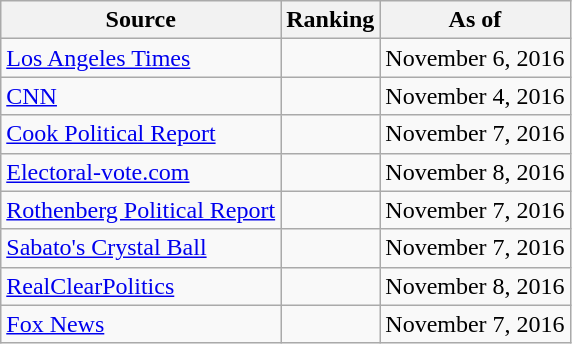<table class="wikitable" style="text-align:center">
<tr>
<th>Source</th>
<th>Ranking</th>
<th>As of</th>
</tr>
<tr>
<td align="left"><a href='#'>Los Angeles Times</a></td>
<td></td>
<td>November 6, 2016</td>
</tr>
<tr>
<td align="left"><a href='#'>CNN</a></td>
<td></td>
<td>November 4, 2016</td>
</tr>
<tr>
<td align="left"><a href='#'>Cook Political Report</a></td>
<td></td>
<td>November 7, 2016</td>
</tr>
<tr>
<td align="left"><a href='#'>Electoral-vote.com</a></td>
<td></td>
<td>November 8, 2016</td>
</tr>
<tr>
<td align=left><a href='#'>Rothenberg Political Report</a></td>
<td></td>
<td>November 7, 2016</td>
</tr>
<tr>
<td align="left"><a href='#'>Sabato's Crystal Ball</a></td>
<td></td>
<td>November 7, 2016</td>
</tr>
<tr>
<td align="left"><a href='#'>RealClearPolitics</a></td>
<td></td>
<td>November 8, 2016</td>
</tr>
<tr>
<td align="left"><a href='#'>Fox News</a></td>
<td></td>
<td>November 7, 2016</td>
</tr>
</table>
